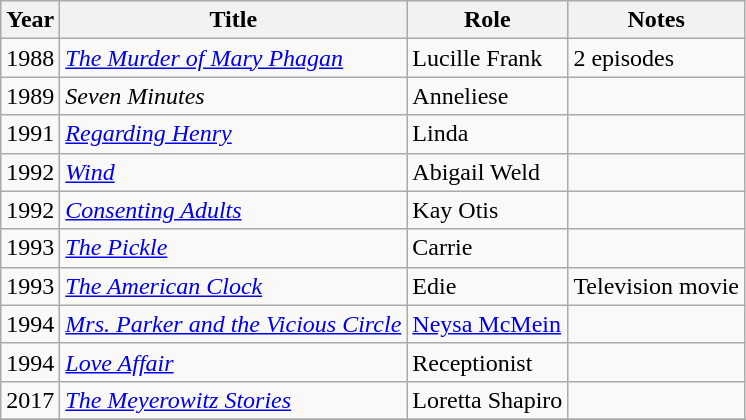<table class="wikitable">
<tr>
<th>Year</th>
<th>Title</th>
<th>Role</th>
<th>Notes</th>
</tr>
<tr>
<td>1988</td>
<td><em><a href='#'>The Murder of Mary Phagan</a></em></td>
<td>Lucille Frank</td>
<td>2 episodes</td>
</tr>
<tr>
<td>1989</td>
<td><em>Seven Minutes</em></td>
<td>Anneliese</td>
<td></td>
</tr>
<tr>
<td>1991</td>
<td><em><a href='#'>Regarding Henry</a></em></td>
<td>Linda</td>
<td></td>
</tr>
<tr>
<td>1992</td>
<td><em><a href='#'>Wind</a></em></td>
<td>Abigail Weld</td>
<td></td>
</tr>
<tr>
<td>1992</td>
<td><em><a href='#'>Consenting Adults</a></em></td>
<td>Kay Otis</td>
<td></td>
</tr>
<tr>
<td>1993</td>
<td><em><a href='#'>The Pickle</a></em></td>
<td>Carrie</td>
<td></td>
</tr>
<tr>
<td>1993</td>
<td><em><a href='#'>The American Clock</a></em></td>
<td>Edie</td>
<td>Television movie</td>
</tr>
<tr>
<td>1994</td>
<td><em><a href='#'>Mrs. Parker and the Vicious Circle</a></em></td>
<td><a href='#'>Neysa McMein</a></td>
<td></td>
</tr>
<tr>
<td>1994</td>
<td><em><a href='#'>Love Affair</a></em></td>
<td>Receptionist</td>
<td></td>
</tr>
<tr>
<td>2017</td>
<td><em><a href='#'>The Meyerowitz Stories</a></em></td>
<td>Loretta Shapiro</td>
<td></td>
</tr>
<tr>
</tr>
</table>
